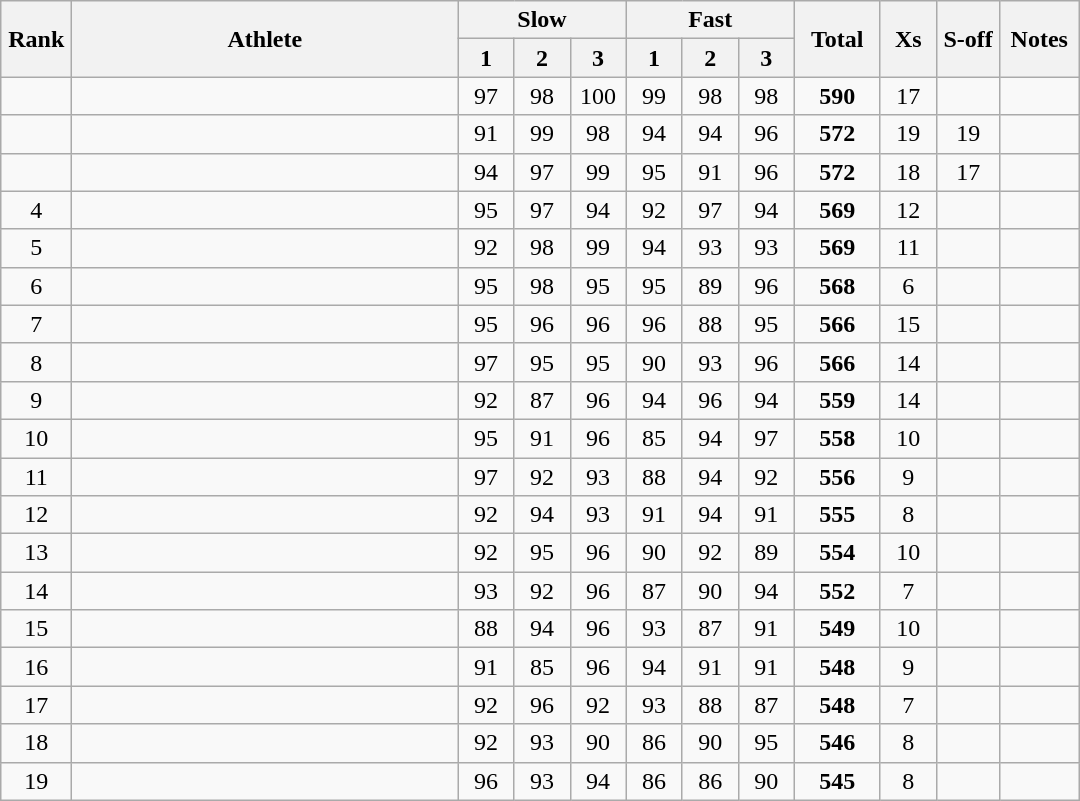<table class="wikitable" style="text-align:center">
<tr>
<th rowspan=2 width=40>Rank</th>
<th rowspan=2 width=250>Athlete</th>
<th colspan=3>Slow</th>
<th colspan=3>Fast</th>
<th rowspan=2 width=50>Total</th>
<th rowspan=2 width=30>Xs</th>
<th rowspan=2 width=35>S-off</th>
<th rowspan=2 width=45>Notes</th>
</tr>
<tr>
<th width=30>1</th>
<th width=30>2</th>
<th width=30>3</th>
<th width=30>1</th>
<th width=30>2</th>
<th width=30>3</th>
</tr>
<tr>
<td></td>
<td align=left></td>
<td>97</td>
<td>98</td>
<td>100</td>
<td>99</td>
<td>98</td>
<td>98</td>
<td><strong>590</strong></td>
<td>17</td>
<td></td>
<td></td>
</tr>
<tr>
<td></td>
<td align=left></td>
<td>91</td>
<td>99</td>
<td>98</td>
<td>94</td>
<td>94</td>
<td>96</td>
<td><strong>572</strong></td>
<td>19</td>
<td>19</td>
<td></td>
</tr>
<tr>
<td></td>
<td align=left></td>
<td>94</td>
<td>97</td>
<td>99</td>
<td>95</td>
<td>91</td>
<td>96</td>
<td><strong>572</strong></td>
<td>18</td>
<td>17</td>
<td></td>
</tr>
<tr>
<td>4</td>
<td align=left></td>
<td>95</td>
<td>97</td>
<td>94</td>
<td>92</td>
<td>97</td>
<td>94</td>
<td><strong>569</strong></td>
<td>12</td>
<td></td>
<td></td>
</tr>
<tr>
<td>5</td>
<td align=left></td>
<td>92</td>
<td>98</td>
<td>99</td>
<td>94</td>
<td>93</td>
<td>93</td>
<td><strong>569</strong></td>
<td>11</td>
<td></td>
<td></td>
</tr>
<tr>
<td>6</td>
<td align=left></td>
<td>95</td>
<td>98</td>
<td>95</td>
<td>95</td>
<td>89</td>
<td>96</td>
<td><strong>568</strong></td>
<td>6</td>
<td></td>
<td></td>
</tr>
<tr>
<td>7</td>
<td align=left></td>
<td>95</td>
<td>96</td>
<td>96</td>
<td>96</td>
<td>88</td>
<td>95</td>
<td><strong>566</strong></td>
<td>15</td>
<td></td>
<td></td>
</tr>
<tr>
<td>8</td>
<td align=left></td>
<td>97</td>
<td>95</td>
<td>95</td>
<td>90</td>
<td>93</td>
<td>96</td>
<td><strong>566</strong></td>
<td>14</td>
<td></td>
<td></td>
</tr>
<tr>
<td>9</td>
<td align=left></td>
<td>92</td>
<td>87</td>
<td>96</td>
<td>94</td>
<td>96</td>
<td>94</td>
<td><strong>559</strong></td>
<td>14</td>
<td></td>
<td></td>
</tr>
<tr>
<td>10</td>
<td align=left></td>
<td>95</td>
<td>91</td>
<td>96</td>
<td>85</td>
<td>94</td>
<td>97</td>
<td><strong>558</strong></td>
<td>10</td>
<td></td>
<td></td>
</tr>
<tr>
<td>11</td>
<td align=left></td>
<td>97</td>
<td>92</td>
<td>93</td>
<td>88</td>
<td>94</td>
<td>92</td>
<td><strong>556</strong></td>
<td>9</td>
<td></td>
<td></td>
</tr>
<tr>
<td>12</td>
<td align=left></td>
<td>92</td>
<td>94</td>
<td>93</td>
<td>91</td>
<td>94</td>
<td>91</td>
<td><strong>555</strong></td>
<td>8</td>
<td></td>
<td></td>
</tr>
<tr>
<td>13</td>
<td align=left></td>
<td>92</td>
<td>95</td>
<td>96</td>
<td>90</td>
<td>92</td>
<td>89</td>
<td><strong>554</strong></td>
<td>10</td>
<td></td>
<td></td>
</tr>
<tr>
<td>14</td>
<td align=left></td>
<td>93</td>
<td>92</td>
<td>96</td>
<td>87</td>
<td>90</td>
<td>94</td>
<td><strong>552</strong></td>
<td>7</td>
<td></td>
<td></td>
</tr>
<tr>
<td>15</td>
<td align=left></td>
<td>88</td>
<td>94</td>
<td>96</td>
<td>93</td>
<td>87</td>
<td>91</td>
<td><strong>549</strong></td>
<td>10</td>
<td></td>
<td></td>
</tr>
<tr>
<td>16</td>
<td align=left></td>
<td>91</td>
<td>85</td>
<td>96</td>
<td>94</td>
<td>91</td>
<td>91</td>
<td><strong>548</strong></td>
<td>9</td>
<td></td>
<td></td>
</tr>
<tr>
<td>17</td>
<td align=left></td>
<td>92</td>
<td>96</td>
<td>92</td>
<td>93</td>
<td>88</td>
<td>87</td>
<td><strong>548</strong></td>
<td>7</td>
<td></td>
<td></td>
</tr>
<tr>
<td>18</td>
<td align=left></td>
<td>92</td>
<td>93</td>
<td>90</td>
<td>86</td>
<td>90</td>
<td>95</td>
<td><strong>546</strong></td>
<td>8</td>
<td></td>
<td></td>
</tr>
<tr>
<td>19</td>
<td align=left></td>
<td>96</td>
<td>93</td>
<td>94</td>
<td>86</td>
<td>86</td>
<td>90</td>
<td><strong>545</strong></td>
<td>8</td>
<td></td>
<td></td>
</tr>
</table>
